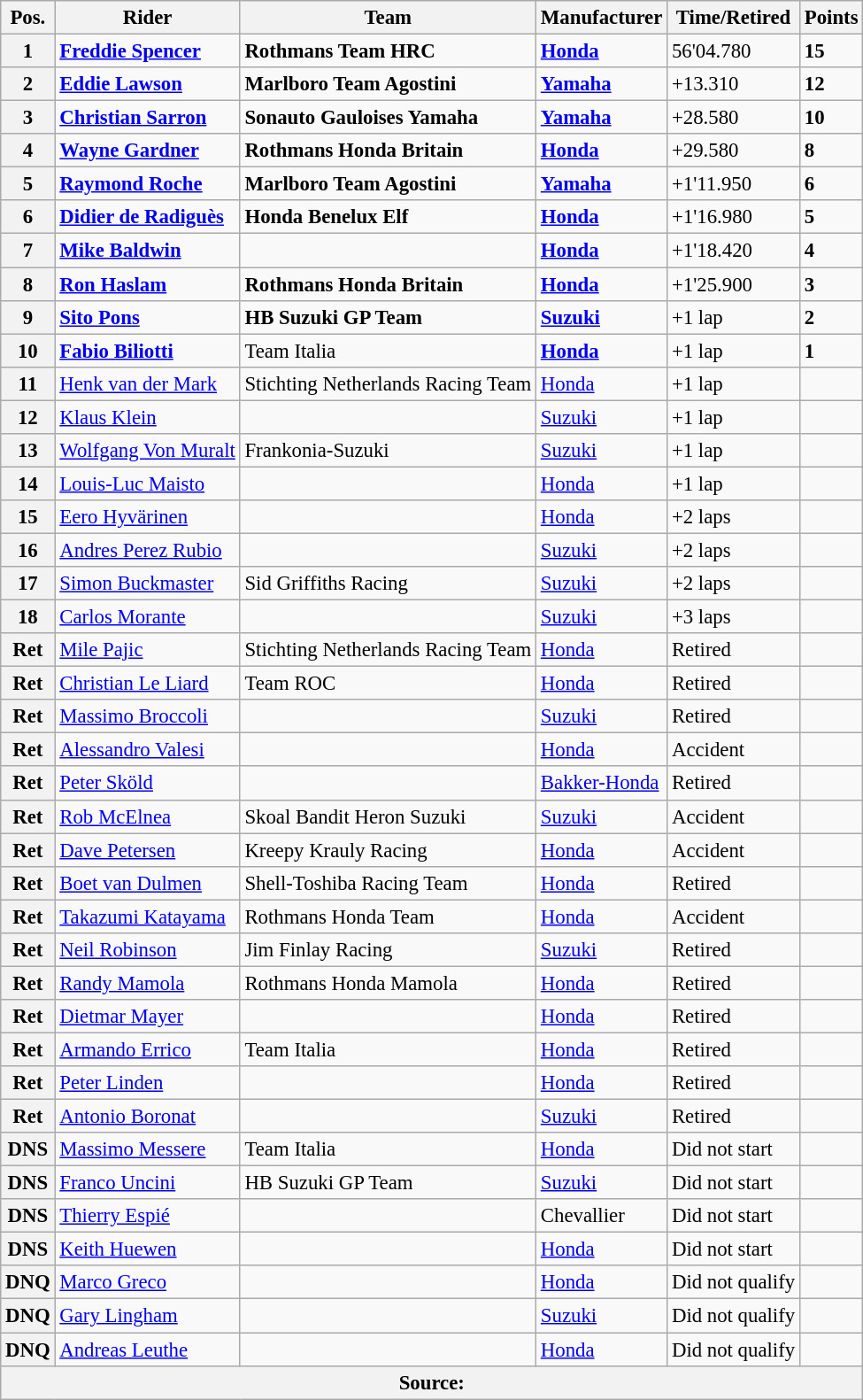<table class="wikitable" style="font-size: 95%;">
<tr>
<th>Pos.</th>
<th>Rider</th>
<th>Team</th>
<th>Manufacturer</th>
<th>Time/Retired</th>
<th>Points</th>
</tr>
<tr>
<th>1</th>
<td> <strong><a href='#'>Freddie Spencer</a></strong></td>
<td><strong>Rothmans Team HRC</strong></td>
<td><strong><a href='#'>Honda</a></strong></td>
<td>56'04.780</td>
<td><strong>15</strong></td>
</tr>
<tr>
<th>2</th>
<td> <strong><a href='#'>Eddie Lawson</a></strong></td>
<td><strong>Marlboro Team Agostini</strong></td>
<td><strong><a href='#'>Yamaha</a></strong></td>
<td>+13.310</td>
<td><strong>12</strong></td>
</tr>
<tr>
<th>3</th>
<td> <strong><a href='#'>Christian Sarron</a></strong></td>
<td><strong>Sonauto Gauloises Yamaha</strong></td>
<td><strong><a href='#'>Yamaha</a></strong></td>
<td>+28.580</td>
<td><strong>10</strong></td>
</tr>
<tr>
<th>4</th>
<td> <strong><a href='#'>Wayne Gardner</a></strong></td>
<td><strong>Rothmans Honda Britain</strong></td>
<td><strong><a href='#'>Honda</a></strong></td>
<td>+29.580</td>
<td><strong>8</strong></td>
</tr>
<tr>
<th>5</th>
<td> <strong><a href='#'>Raymond Roche</a></strong></td>
<td><strong>Marlboro Team Agostini</strong></td>
<td><strong><a href='#'>Yamaha</a></strong></td>
<td>+1'11.950</td>
<td><strong>6</strong></td>
</tr>
<tr>
<th>6</th>
<td> <strong><a href='#'>Didier de Radiguès</a></strong></td>
<td><strong>Honda Benelux Elf</strong></td>
<td><strong><a href='#'>Honda</a></strong></td>
<td>+1'16.980</td>
<td><strong>5</strong></td>
</tr>
<tr>
<th>7</th>
<td> <strong><a href='#'>Mike Baldwin</a></strong></td>
<td></td>
<td><strong><a href='#'>Honda</a></strong></td>
<td>+1'18.420</td>
<td><strong>4</strong></td>
</tr>
<tr>
<th>8</th>
<td> <strong><a href='#'>Ron Haslam</a></strong></td>
<td><strong>Rothmans Honda Britain</strong></td>
<td><strong><a href='#'>Honda</a></strong></td>
<td>+1'25.900</td>
<td><strong>3</strong></td>
</tr>
<tr>
<th>9</th>
<td> <strong><a href='#'>Sito Pons</a></strong></td>
<td><strong>HB Suzuki GP Team</strong></td>
<td><strong><a href='#'>Suzuki</a></strong></td>
<td>+1 lap</td>
<td><strong>2</strong></td>
</tr>
<tr>
<th>10</th>
<td> <strong><a href='#'>Fabio Biliotti</a></strong></td>
<td>Team Italia</td>
<td><strong><a href='#'>Honda</a></strong></td>
<td>+1 lap</td>
<td><strong>1</strong></td>
</tr>
<tr>
<th>11</th>
<td> <a href='#'>Henk van der Mark</a></td>
<td>Stichting Netherlands Racing Team</td>
<td><a href='#'>Honda</a></td>
<td>+1 lap</td>
<td></td>
</tr>
<tr>
<th>12</th>
<td> <a href='#'>Klaus Klein</a></td>
<td></td>
<td><a href='#'>Suzuki</a></td>
<td>+1 lap</td>
<td></td>
</tr>
<tr>
<th>13</th>
<td> <a href='#'>Wolfgang Von Muralt</a></td>
<td>Frankonia-Suzuki</td>
<td><a href='#'>Suzuki</a></td>
<td>+1 lap</td>
<td></td>
</tr>
<tr>
<th>14</th>
<td> <a href='#'>Louis-Luc Maisto</a></td>
<td></td>
<td><a href='#'>Honda</a></td>
<td>+1 lap</td>
<td></td>
</tr>
<tr>
<th>15</th>
<td> <a href='#'>Eero Hyvärinen</a></td>
<td></td>
<td><a href='#'>Honda</a></td>
<td>+2 laps</td>
<td></td>
</tr>
<tr>
<th>16</th>
<td> <a href='#'>Andres Perez Rubio</a></td>
<td></td>
<td><a href='#'>Suzuki</a></td>
<td>+2 laps</td>
<td></td>
</tr>
<tr>
<th>17</th>
<td> <a href='#'>Simon Buckmaster</a></td>
<td>Sid Griffiths Racing</td>
<td><a href='#'>Suzuki</a></td>
<td>+2 laps</td>
<td></td>
</tr>
<tr>
<th>18</th>
<td> <a href='#'>Carlos Morante</a></td>
<td></td>
<td><a href='#'>Suzuki</a></td>
<td>+3 laps</td>
<td></td>
</tr>
<tr>
<th>Ret</th>
<td> <a href='#'>Mile Pajic</a></td>
<td>Stichting Netherlands Racing Team</td>
<td><a href='#'>Honda</a></td>
<td>Retired</td>
<td></td>
</tr>
<tr>
<th>Ret</th>
<td> <a href='#'>Christian Le Liard</a></td>
<td>Team ROC</td>
<td><a href='#'>Honda</a></td>
<td>Retired</td>
<td></td>
</tr>
<tr>
<th>Ret</th>
<td> <a href='#'>Massimo Broccoli</a></td>
<td></td>
<td><a href='#'>Suzuki</a></td>
<td>Retired</td>
<td></td>
</tr>
<tr>
<th>Ret</th>
<td> <a href='#'>Alessandro Valesi</a></td>
<td></td>
<td><a href='#'>Honda</a></td>
<td>Accident</td>
<td></td>
</tr>
<tr>
<th>Ret</th>
<td> <a href='#'>Peter Sköld</a></td>
<td></td>
<td><a href='#'>Bakker-Honda</a></td>
<td>Retired</td>
<td></td>
</tr>
<tr>
<th>Ret</th>
<td> <a href='#'>Rob McElnea</a></td>
<td>Skoal Bandit Heron Suzuki</td>
<td><a href='#'>Suzuki</a></td>
<td>Accident</td>
<td></td>
</tr>
<tr>
<th>Ret</th>
<td> <a href='#'>Dave Petersen</a></td>
<td>Kreepy Krauly Racing</td>
<td><a href='#'>Honda</a></td>
<td>Accident</td>
<td></td>
</tr>
<tr>
<th>Ret</th>
<td> <a href='#'>Boet van Dulmen</a></td>
<td>Shell-Toshiba Racing Team</td>
<td><a href='#'>Honda</a></td>
<td>Retired</td>
<td></td>
</tr>
<tr>
<th>Ret</th>
<td> <a href='#'>Takazumi Katayama</a></td>
<td>Rothmans Honda Team</td>
<td><a href='#'>Honda</a></td>
<td>Accident</td>
<td></td>
</tr>
<tr>
<th>Ret</th>
<td> <a href='#'>Neil Robinson</a></td>
<td>Jim Finlay Racing</td>
<td><a href='#'>Suzuki</a></td>
<td>Retired</td>
<td></td>
</tr>
<tr>
<th>Ret</th>
<td> <a href='#'>Randy Mamola</a></td>
<td>Rothmans Honda Mamola</td>
<td><a href='#'>Honda</a></td>
<td>Retired</td>
<td></td>
</tr>
<tr>
<th>Ret</th>
<td> <a href='#'>Dietmar Mayer</a></td>
<td></td>
<td><a href='#'>Honda</a></td>
<td>Retired</td>
<td></td>
</tr>
<tr>
<th>Ret</th>
<td> <a href='#'>Armando Errico</a></td>
<td>Team Italia</td>
<td><a href='#'>Honda</a></td>
<td>Retired</td>
<td></td>
</tr>
<tr>
<th>Ret</th>
<td> <a href='#'>Peter Linden</a></td>
<td></td>
<td><a href='#'>Honda</a></td>
<td>Retired</td>
<td></td>
</tr>
<tr>
<th>Ret</th>
<td> <a href='#'>Antonio Boronat</a></td>
<td></td>
<td><a href='#'>Suzuki</a></td>
<td>Retired</td>
<td></td>
</tr>
<tr>
<th>DNS</th>
<td> <a href='#'>Massimo Messere</a></td>
<td>Team Italia</td>
<td><a href='#'>Honda</a></td>
<td>Did not start</td>
<td></td>
</tr>
<tr>
<th>DNS</th>
<td> <a href='#'>Franco Uncini</a></td>
<td>HB Suzuki GP Team</td>
<td><a href='#'>Suzuki</a></td>
<td>Did not start</td>
<td></td>
</tr>
<tr>
<th>DNS</th>
<td> <a href='#'>Thierry Espié</a></td>
<td></td>
<td>Chevallier</td>
<td>Did not start</td>
<td></td>
</tr>
<tr>
<th>DNS</th>
<td> <a href='#'>Keith Huewen</a></td>
<td></td>
<td><a href='#'>Honda</a></td>
<td>Did not start</td>
<td></td>
</tr>
<tr>
<th>DNQ</th>
<td> <a href='#'>Marco Greco</a></td>
<td></td>
<td><a href='#'>Honda</a></td>
<td>Did not qualify</td>
<td></td>
</tr>
<tr>
<th>DNQ</th>
<td> <a href='#'>Gary Lingham</a></td>
<td></td>
<td><a href='#'>Suzuki</a></td>
<td>Did not qualify</td>
<td></td>
</tr>
<tr>
<th>DNQ</th>
<td> <a href='#'>Andreas Leuthe</a></td>
<td></td>
<td><a href='#'>Honda</a></td>
<td>Did not qualify</td>
<td></td>
</tr>
<tr>
<th colspan=8>Source: </th>
</tr>
</table>
